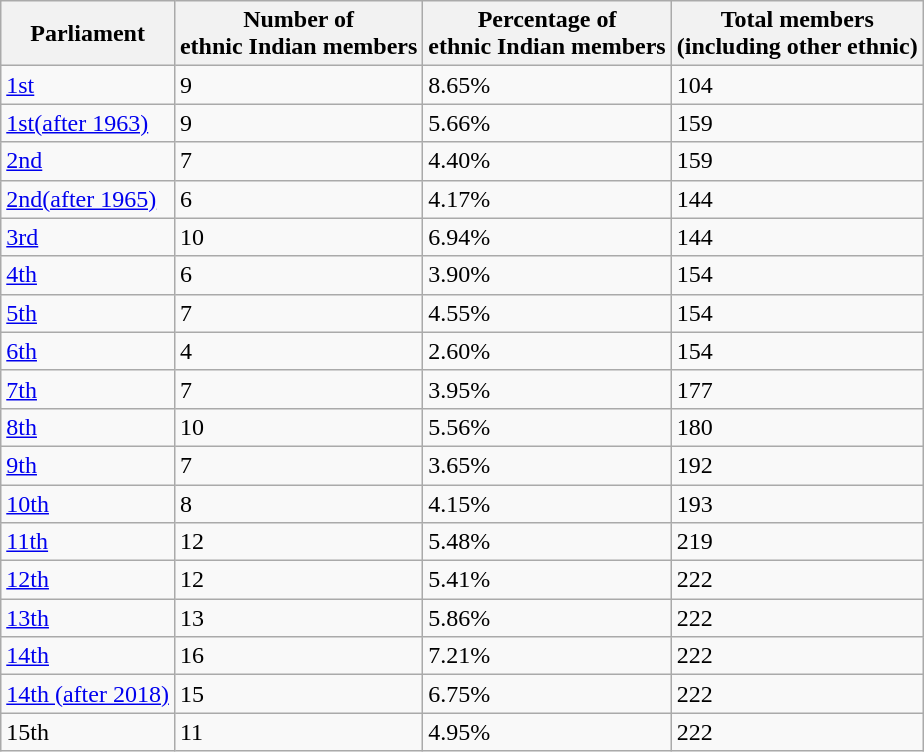<table class="wikitable">
<tr>
<th>Parliament</th>
<th>Number of<br>ethnic Indian members</th>
<th>Percentage of<br>ethnic Indian members</th>
<th>Total members<br>(including other ethnic)</th>
</tr>
<tr>
<td><a href='#'>1st</a></td>
<td>9</td>
<td>8.65%</td>
<td>104</td>
</tr>
<tr>
<td><a href='#'>1st(after 1963)</a></td>
<td>9</td>
<td>5.66%</td>
<td>159</td>
</tr>
<tr>
<td><a href='#'>2nd</a></td>
<td>7</td>
<td>4.40%</td>
<td>159</td>
</tr>
<tr>
<td><a href='#'>2nd(after 1965)</a></td>
<td>6</td>
<td>4.17%</td>
<td>144</td>
</tr>
<tr>
<td><a href='#'>3rd</a></td>
<td>10</td>
<td>6.94%</td>
<td>144</td>
</tr>
<tr>
<td><a href='#'>4th</a></td>
<td>6</td>
<td>3.90%</td>
<td>154</td>
</tr>
<tr>
<td><a href='#'>5th</a></td>
<td>7</td>
<td>4.55%</td>
<td>154</td>
</tr>
<tr>
<td><a href='#'>6th</a></td>
<td>4</td>
<td>2.60%</td>
<td>154</td>
</tr>
<tr>
<td><a href='#'>7th</a></td>
<td>7</td>
<td>3.95%</td>
<td>177</td>
</tr>
<tr>
<td><a href='#'>8th</a></td>
<td>10</td>
<td>5.56%</td>
<td>180</td>
</tr>
<tr>
<td><a href='#'>9th</a></td>
<td>7</td>
<td>3.65%</td>
<td>192</td>
</tr>
<tr>
<td><a href='#'>10th</a></td>
<td>8</td>
<td>4.15%</td>
<td>193</td>
</tr>
<tr>
<td><a href='#'>11th</a></td>
<td>12</td>
<td>5.48%</td>
<td>219</td>
</tr>
<tr>
<td><a href='#'>12th</a></td>
<td>12</td>
<td>5.41%</td>
<td>222</td>
</tr>
<tr>
<td><a href='#'>13th</a></td>
<td>13</td>
<td>5.86%</td>
<td>222</td>
</tr>
<tr>
<td><a href='#'>14th</a></td>
<td>16</td>
<td>7.21%</td>
<td>222</td>
</tr>
<tr>
<td><a href='#'>14th (after 2018)</a></td>
<td>15</td>
<td>6.75%</td>
<td>222</td>
</tr>
<tr>
<td>15th</td>
<td>11</td>
<td>4.95%</td>
<td>222</td>
</tr>
</table>
